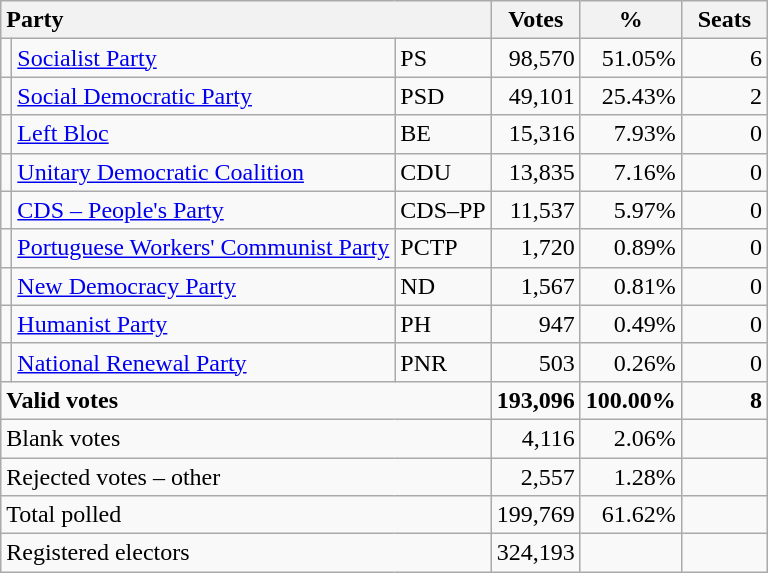<table class="wikitable" border="1" style="text-align:right;">
<tr>
<th style="text-align:left;" colspan=3>Party</th>
<th align=center width="50">Votes</th>
<th align=center width="50">%</th>
<th align=center width="50">Seats</th>
</tr>
<tr>
<td></td>
<td align=left><a href='#'>Socialist Party</a></td>
<td align=left>PS</td>
<td>98,570</td>
<td>51.05%</td>
<td>6</td>
</tr>
<tr>
<td></td>
<td align=left><a href='#'>Social Democratic Party</a></td>
<td align=left>PSD</td>
<td>49,101</td>
<td>25.43%</td>
<td>2</td>
</tr>
<tr>
<td></td>
<td align=left><a href='#'>Left Bloc</a></td>
<td align=left>BE</td>
<td>15,316</td>
<td>7.93%</td>
<td>0</td>
</tr>
<tr>
<td></td>
<td align=left style="white-space: nowrap;"><a href='#'>Unitary Democratic Coalition</a></td>
<td align=left>CDU</td>
<td>13,835</td>
<td>7.16%</td>
<td>0</td>
</tr>
<tr>
<td></td>
<td align=left><a href='#'>CDS – People's Party</a></td>
<td align=left style="white-space: nowrap;">CDS–PP</td>
<td>11,537</td>
<td>5.97%</td>
<td>0</td>
</tr>
<tr>
<td></td>
<td align=left><a href='#'>Portuguese Workers' Communist Party</a></td>
<td align=left>PCTP</td>
<td>1,720</td>
<td>0.89%</td>
<td>0</td>
</tr>
<tr>
<td></td>
<td align=left><a href='#'>New Democracy Party</a></td>
<td align=left>ND</td>
<td>1,567</td>
<td>0.81%</td>
<td>0</td>
</tr>
<tr>
<td></td>
<td align=left><a href='#'>Humanist Party</a></td>
<td align=left>PH</td>
<td>947</td>
<td>0.49%</td>
<td>0</td>
</tr>
<tr>
<td></td>
<td align=left><a href='#'>National Renewal Party</a></td>
<td align=left>PNR</td>
<td>503</td>
<td>0.26%</td>
<td>0</td>
</tr>
<tr style="font-weight:bold">
<td align=left colspan=3>Valid votes</td>
<td>193,096</td>
<td>100.00%</td>
<td>8</td>
</tr>
<tr>
<td align=left colspan=3>Blank votes</td>
<td>4,116</td>
<td>2.06%</td>
<td></td>
</tr>
<tr>
<td align=left colspan=3>Rejected votes – other</td>
<td>2,557</td>
<td>1.28%</td>
<td></td>
</tr>
<tr>
<td align=left colspan=3>Total polled</td>
<td>199,769</td>
<td>61.62%</td>
<td></td>
</tr>
<tr>
<td align=left colspan=3>Registered electors</td>
<td>324,193</td>
<td></td>
<td></td>
</tr>
</table>
